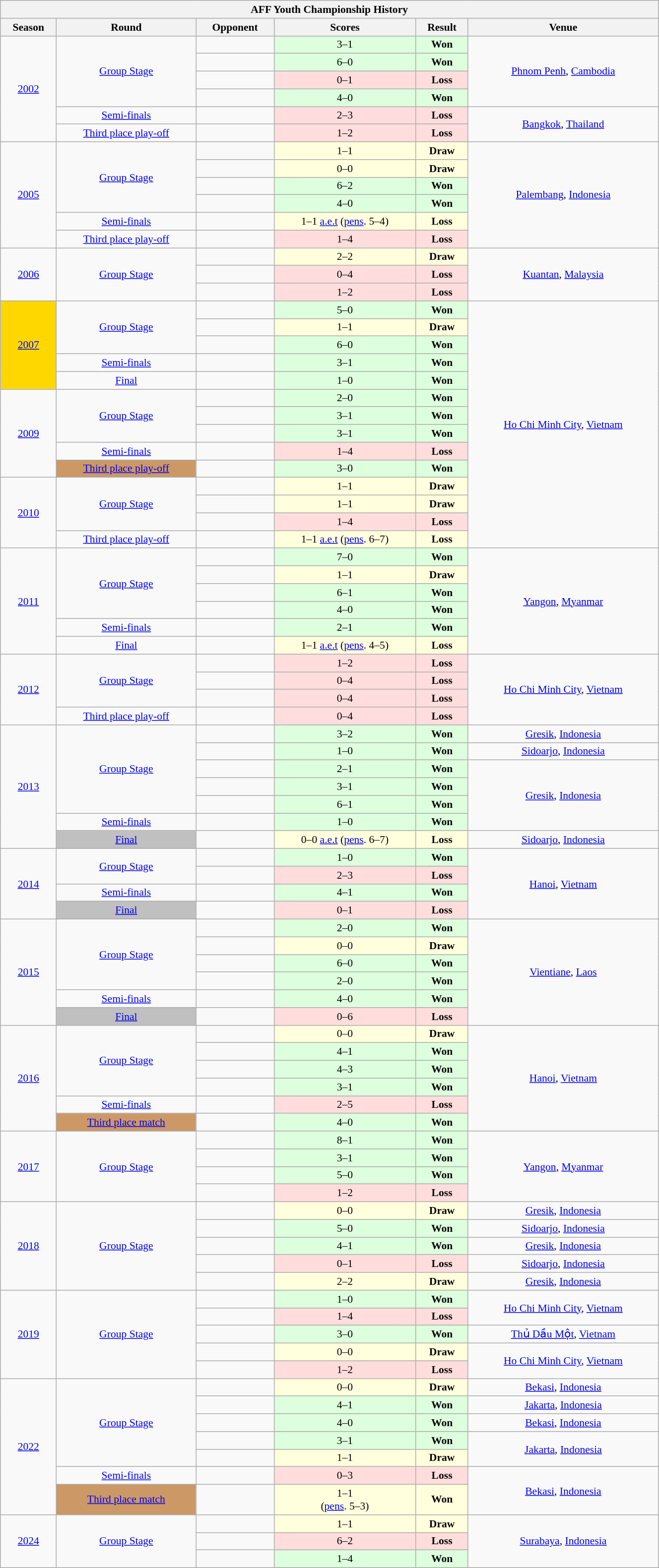<table class="wikitable collapsible collapsed" style="text-align:center; font-size:90%; width:70%;">
<tr>
<th colspan="6">AFF Youth Championship History</th>
</tr>
<tr>
<th>Season</th>
<th>Round</th>
<th>Opponent</th>
<th>Scores</th>
<th>Result</th>
<th>Venue</th>
</tr>
<tr>
<td rowspan=6><a href='#'>2002</a></td>
<td rowspan=4><a href='#'>Group Stage</a></td>
<td style="text-align:left"></td>
<td style="background:#dfd;">3–1</td>
<td style="background:#dfd;"><strong>Won</strong></td>
<td rowspan=4> <a href='#'>Phnom Penh</a>, <a href='#'>Cambodia</a></td>
</tr>
<tr>
<td style="text-align:left"></td>
<td style="background:#dfd;">6–0</td>
<td style="background:#dfd;"><strong>Won</strong></td>
</tr>
<tr>
<td style="text-align:left"></td>
<td style="background:#fdd;">0–1</td>
<td style="background:#fdd;"><strong>Loss</strong></td>
</tr>
<tr>
<td style="text-align:left"></td>
<td style="background:#dfd;">4–0</td>
<td style="background:#dfd;"><strong>Won</strong></td>
</tr>
<tr>
<td rowspan=1><a href='#'>Semi-finals</a></td>
<td style="text-align:left"></td>
<td style="background:#fdd;">2–3</td>
<td style="background:#fdd;"><strong>Loss</strong></td>
<td rowspan=2> <a href='#'>Bangkok</a>, <a href='#'>Thailand</a></td>
</tr>
<tr>
<td rowspan=1><a href='#'>Third place play-off</a></td>
<td style="text-align:left"></td>
<td style="background:#fdd;">1–2</td>
<td style="background:#fdd;"><strong>Loss</strong></td>
</tr>
<tr>
<td rowspan=6><a href='#'>2005</a></td>
<td rowspan=4><a href='#'>Group Stage</a></td>
<td style="text-align:left"></td>
<td style="background:#ffd;">1–1</td>
<td style="background:#ffd;"><strong>Draw</strong></td>
<td rowspan=6> <a href='#'>Palembang</a>, <a href='#'>Indonesia</a></td>
</tr>
<tr>
<td style="text-align:left"></td>
<td style="background:#ffd;">0–0</td>
<td style="background:#ffd;"><strong>Draw</strong></td>
</tr>
<tr>
<td style="text-align:left"></td>
<td style="background:#dfd;">6–2</td>
<td style="background:#dfd;"><strong>Won</strong></td>
</tr>
<tr>
<td style="text-align:left"></td>
<td style="background:#dfd;">4–0</td>
<td style="background:#dfd;"><strong>Won</strong></td>
</tr>
<tr>
<td rowspan=1><a href='#'>Semi-finals</a></td>
<td style="text-align:left"></td>
<td style="background:#ffd;">1–1 <a href='#'>a.e.t</a> (<a href='#'>pens</a>. 5–4)</td>
<td style="background:#ffd;"><strong>Loss</strong></td>
</tr>
<tr>
<td rowspan=1><a href='#'>Third place play-off</a></td>
<td style="text-align:left"></td>
<td style="background:#fdd;">1–4</td>
<td style="background:#fdd;"><strong>Loss</strong></td>
</tr>
<tr>
<td rowspan=3><a href='#'>2006</a></td>
<td rowspan=3><a href='#'>Group Stage</a></td>
<td style="text-align:left"></td>
<td style="background:#ffd;">2–2</td>
<td style="background:#ffd;"><strong>Draw</strong></td>
<td rowspan=3> <a href='#'>Kuantan</a>, <a href='#'>Malaysia</a></td>
</tr>
<tr>
<td style="text-align:left"></td>
<td style="background:#fdd;">0–4</td>
<td style="background:#fdd;"><strong>Loss</strong></td>
</tr>
<tr>
<td style="text-align:left"></td>
<td style="background:#fdd;">1–2</td>
<td style="background:#fdd;"><strong>Loss</strong></td>
</tr>
<tr>
<td rowspan=5 style="background-color:gold;"><a href='#'>2007</a></td>
<td rowspan=3><a href='#'>Group Stage</a></td>
<td style="text-align:left"></td>
<td style="background:#dfd;">5–0</td>
<td style="background:#dfd;"><strong>Won</strong></td>
<td rowspan=14> <a href='#'>Ho Chi Minh City</a>, <a href='#'>Vietnam</a></td>
</tr>
<tr>
<td style="text-align:left"></td>
<td style="background:#ffd;">1–1</td>
<td style="background:#ffd;"><strong>Draw</strong></td>
</tr>
<tr>
<td style="text-align:left"></td>
<td style="background:#dfd;">6–0</td>
<td style="background:#dfd;"><strong>Won</strong></td>
</tr>
<tr>
<td rowspan=1><a href='#'>Semi-finals</a></td>
<td style="text-align:left"></td>
<td style="background:#dfd;">3–1</td>
<td style="background:#dfd;"><strong>Won</strong></td>
</tr>
<tr>
<td rowspan=1><a href='#'>Final</a></td>
<td style="text-align:left"></td>
<td style="background:#dfd;">1–0</td>
<td style="background:#dfd;"><strong>Won</strong></td>
</tr>
<tr>
<td rowspan=5><a href='#'>2009</a></td>
<td rowspan=3><a href='#'>Group Stage</a></td>
<td style="text-align:left"></td>
<td style="background:#dfd;">2–0</td>
<td style="background:#dfd;"><strong>Won</strong></td>
</tr>
<tr>
<td style="text-align:left"></td>
<td style="background:#dfd;">3–1</td>
<td style="background:#dfd;"><strong>Won</strong></td>
</tr>
<tr>
<td style="text-align:left"></td>
<td style="background:#dfd;">3–1</td>
<td style="background:#dfd;"><strong>Won</strong></td>
</tr>
<tr>
<td rowspan=1><a href='#'>Semi-finals</a></td>
<td style="text-align:left"></td>
<td style="background:#fdd;">1–4</td>
<td style="background:#fdd;"><strong>Loss</strong></td>
</tr>
<tr>
<td rowspan=1 style="background-color:#cc9966;"><a href='#'>Third place play-off</a></td>
<td style="text-align:left"></td>
<td style="background:#dfd;">3–0</td>
<td style="background:#dfd;"><strong>Won</strong></td>
</tr>
<tr>
<td rowspan=4><a href='#'>2010</a></td>
<td rowspan=3><a href='#'>Group Stage</a></td>
<td style="text-align:left"></td>
<td style="background:#ffd;">1–1</td>
<td style="background:#ffd;"><strong>Draw</strong></td>
</tr>
<tr>
<td style="text-align:left"></td>
<td style="background:#ffd;">1–1</td>
<td style="background:#ffd;"><strong>Draw</strong></td>
</tr>
<tr>
<td style="text-align:left"></td>
<td style="background:#fdd;">1–4</td>
<td style="background:#fdd;"><strong>Loss</strong></td>
</tr>
<tr>
<td rowspan=1><a href='#'>Third place play-off</a></td>
<td style="text-align:left"></td>
<td style="background:#ffd;">1–1 <a href='#'>a.e.t</a> (<a href='#'>pens</a>. 6–7)</td>
<td style="background:#ffd;"><strong>Loss</strong></td>
</tr>
<tr>
<td rowspan=6><a href='#'>2011</a></td>
<td rowspan=4><a href='#'>Group Stage</a></td>
<td style="text-align:left"></td>
<td style="background:#dfd;">7–0</td>
<td style="background:#dfd;"><strong>Won</strong></td>
<td rowspan=6> <a href='#'>Yangon</a>, <a href='#'>Myanmar</a></td>
</tr>
<tr>
<td style="text-align:left"></td>
<td style="background:#ffd;">1–1</td>
<td style="background:#ffd;"><strong>Draw</strong></td>
</tr>
<tr>
<td style="text-align:left"></td>
<td style="background:#dfd;">6–1</td>
<td style="background:#dfd;"><strong>Won</strong></td>
</tr>
<tr>
<td style="text-align:left"></td>
<td style="background:#dfd;">4–0</td>
<td style="background:#dfd;"><strong>Won</strong></td>
</tr>
<tr>
<td rowspan=1><a href='#'>Semi-finals</a></td>
<td style="text-align:left"></td>
<td style="background:#dfd;">2–1</td>
<td style="background:#dfd;"><strong>Won</strong></td>
</tr>
<tr>
<td rowspan=1><a href='#'>Final</a></td>
<td style="text-align:left"></td>
<td style="background:#ffd;">1–1 <a href='#'>a.e.t</a> (<a href='#'>pens</a>. 4–5)</td>
<td style="background:#ffd;"><strong>Loss</strong></td>
</tr>
<tr>
<td rowspan=4><a href='#'>2012</a></td>
<td rowspan=3><a href='#'>Group Stage</a></td>
<td style="text-align:left"></td>
<td style="background:#fdd;">1–2</td>
<td style="background:#fdd;"><strong>Loss</strong></td>
<td rowspan=4> <a href='#'>Ho Chi Minh City</a>, <a href='#'>Vietnam</a></td>
</tr>
<tr>
<td style="text-align:left"></td>
<td style="background:#fdd;">0–4</td>
<td style="background:#fdd;"><strong>Loss</strong></td>
</tr>
<tr>
<td style="text-align:left"></td>
<td style="background:#fdd;">0–4</td>
<td style="background:#fdd;"><strong>Loss</strong></td>
</tr>
<tr>
<td rowspan=1><a href='#'>Third place play-off</a></td>
<td style="text-align:left"></td>
<td style="background:#fdd;">0–4</td>
<td style="background:#fdd;"><strong>Loss</strong></td>
</tr>
<tr>
<td rowspan=7><a href='#'>2013</a></td>
<td rowspan=5><a href='#'>Group Stage</a></td>
<td style="text-align:left"></td>
<td style="background:#dfd;">3–2</td>
<td style="background:#dfd;"><strong>Won</strong></td>
<td> <a href='#'>Gresik</a>, <a href='#'>Indonesia</a></td>
</tr>
<tr>
<td style="text-align:left"></td>
<td style="background:#dfd;">1–0</td>
<td style="background:#dfd;"><strong>Won</strong></td>
<td> <a href='#'>Sidoarjo</a>, <a href='#'>Indonesia</a></td>
</tr>
<tr>
<td style="text-align:left"></td>
<td style="background:#dfd;">2–1</td>
<td style="background:#dfd;"><strong>Won</strong></td>
<td rowspan=4> <a href='#'>Gresik</a>, <a href='#'>Indonesia</a></td>
</tr>
<tr>
<td style="text-align:left"></td>
<td style="background:#dfd;">3–1</td>
<td style="background:#dfd;"><strong>Won</strong></td>
</tr>
<tr>
<td style="text-align:left"></td>
<td style="background:#dfd;">6–1</td>
<td style="background:#dfd;"><strong>Won</strong></td>
</tr>
<tr>
<td rowspan=1><a href='#'>Semi-finals</a></td>
<td style="text-align:left"></td>
<td style="background:#dfd;">1–0</td>
<td style="background:#dfd;"><strong>Won</strong></td>
</tr>
<tr>
<td rowspan=1 style="background-color:silver;"><a href='#'>Final</a></td>
<td style="text-align:left"></td>
<td style="background:#ffd;">0–0 <a href='#'>a.e.t</a> (<a href='#'>pens</a>. 6–7)</td>
<td style="background:#ffd;"><strong>Loss</strong></td>
<td> <a href='#'>Sidoarjo</a>, <a href='#'>Indonesia</a></td>
</tr>
<tr>
<td rowspan=4><a href='#'>2014</a></td>
<td rowspan=2><a href='#'>Group Stage</a></td>
<td style="text-align:left"></td>
<td style="background:#dfd;">1–0</td>
<td style="background:#dfd;"><strong>Won</strong></td>
<td rowspan=4> <a href='#'>Hanoi</a>, <a href='#'>Vietnam</a></td>
</tr>
<tr>
<td style="text-align:left"></td>
<td style="background:#fdd;">2–3</td>
<td style="background:#fdd;"><strong>Loss</strong></td>
</tr>
<tr>
<td rowspan=1><a href='#'>Semi-finals</a></td>
<td style="text-align:left"></td>
<td style="background:#dfd;">4–1</td>
<td style="background:#dfd;"><strong>Won</strong></td>
</tr>
<tr>
<td rowspan=1 style="background-color:silver;"><a href='#'>Final</a></td>
<td style="text-align:left"></td>
<td style="background:#fdd;">0–1</td>
<td style="background:#fdd;"><strong>Loss</strong></td>
</tr>
<tr>
<td rowspan=6><a href='#'>2015</a></td>
<td rowspan=4><a href='#'>Group Stage</a></td>
<td style="text-align:left"></td>
<td style="background:#dfd;">2–0</td>
<td style="background:#dfd;"><strong>Won</strong></td>
<td rowspan=6> <a href='#'>Vientiane</a>, <a href='#'>Laos</a></td>
</tr>
<tr>
<td style="text-align:left"></td>
<td style="background:#ffd;">0–0</td>
<td style="background:#ffd;"><strong>Draw</strong></td>
</tr>
<tr>
<td style="text-align:left"></td>
<td style="background:#dfd;">6–0</td>
<td style="background:#dfd;"><strong>Won</strong></td>
</tr>
<tr>
<td style="text-align:left"></td>
<td style="background:#dfd;">2–0</td>
<td style="background:#dfd;"><strong>Won</strong></td>
</tr>
<tr>
<td rowspan=1><a href='#'>Semi-finals</a></td>
<td style="text-align:left"></td>
<td style="background:#dfd;">4–0</td>
<td style="background:#dfd;"><strong>Won</strong></td>
</tr>
<tr>
<td rowspan=1 style="background-color:silver;"><a href='#'>Final</a></td>
<td style="text-align:left"></td>
<td style="background:#fdd;">0–6</td>
<td style="background:#fdd;"><strong>Loss</strong></td>
</tr>
<tr>
<td rowspan=6><a href='#'>2016</a></td>
<td rowspan=4><a href='#'>Group Stage</a></td>
<td style="text-align:left"></td>
<td style="background:#ffd;">0–0</td>
<td style="background:#ffd;"><strong>Draw</strong></td>
<td rowspan=6> <a href='#'>Hanoi</a>, <a href='#'>Vietnam</a></td>
</tr>
<tr>
<td style="text-align:left"></td>
<td style="background:#dfd;">4–1</td>
<td style="background:#dfd;"><strong>Won</strong></td>
</tr>
<tr>
<td style="text-align:left"></td>
<td style="background:#dfd;">4–3</td>
<td style="background:#dfd;"><strong>Won</strong></td>
</tr>
<tr>
<td style="text-align:left"></td>
<td style="background:#dfd;">3–1</td>
<td style="background:#dfd;"><strong>Won</strong></td>
</tr>
<tr>
<td rowspan=1><a href='#'>Semi-finals</a></td>
<td style="text-align:left"></td>
<td style="background:#fdd;">2–5</td>
<td style="background:#fdd;"><strong>Loss</strong></td>
</tr>
<tr>
<td rowspan=1 style="background-color:#cc9966;"><a href='#'>Third place match</a></td>
<td style="text-align:left"></td>
<td style="background:#dfd;">4–0</td>
<td style="background:#dfd;"><strong>Won</strong></td>
</tr>
<tr>
<td rowspan=4><a href='#'>2017</a></td>
<td rowspan=4><a href='#'>Group Stage</a></td>
<td style="text-align:left"></td>
<td style="background:#dfd;">8–1</td>
<td style="background:#dfd;"><strong>Won</strong></td>
<td rowspan=4> <a href='#'>Yangon</a>, <a href='#'>Myanmar</a></td>
</tr>
<tr>
<td style="text-align:left"></td>
<td style="background:#dfd;">3–1</td>
<td style="background:#dfd;"><strong>Won</strong></td>
</tr>
<tr>
<td style="text-align:left"></td>
<td style="background:#dfd;">5–0</td>
<td style="background:#dfd;"><strong>Won</strong></td>
</tr>
<tr>
<td style="text-align:left"></td>
<td style="background:#fdd;">1–2</td>
<td style="background:#fdd;"><strong>Loss</strong></td>
</tr>
<tr>
<td rowspan=5><a href='#'>2018</a></td>
<td rowspan=5><a href='#'>Group Stage</a></td>
<td style="text-align:left"></td>
<td style="background:#ffd;">0–0</td>
<td style="background:#ffd;"><strong>Draw</strong></td>
<td> <a href='#'>Gresik</a>, <a href='#'>Indonesia</a></td>
</tr>
<tr>
<td style="text-align:left"></td>
<td style="background:#dfd;">5–0</td>
<td style="background:#dfd;"><strong>Won</strong></td>
<td> <a href='#'>Sidoarjo</a>, <a href='#'>Indonesia</a></td>
</tr>
<tr>
<td style="text-align:left"></td>
<td style="background:#dfd;">4–1</td>
<td style="background:#dfd;"><strong>Won</strong></td>
<td> <a href='#'>Gresik</a>, <a href='#'>Indonesia</a></td>
</tr>
<tr>
<td style="text-align:left"></td>
<td style="background:#fdd;">0–1</td>
<td style="background:#fdd;"><strong>Loss</strong></td>
<td> <a href='#'>Sidoarjo</a>, <a href='#'>Indonesia</a></td>
</tr>
<tr>
<td style="text-align:left"></td>
<td style="background:#ffd;">2–2</td>
<td style="background:#ffd;"><strong>Draw</strong></td>
<td> <a href='#'>Gresik</a>, <a href='#'>Indonesia</a></td>
</tr>
<tr>
<td rowspan=5><a href='#'>2019</a></td>
<td rowspan=5><a href='#'>Group Stage</a></td>
<td style="text-align:left"></td>
<td style="background:#dfd;">1–0</td>
<td style="background:#dfd;"><strong>Won</strong></td>
<td rowspan=2> <a href='#'>Ho Chi Minh City</a>, <a href='#'>Vietnam</a></td>
</tr>
<tr>
<td style="text-align:left"></td>
<td style="background:#fdd;">1–4</td>
<td style="background:#fdd;"><strong>Loss</strong></td>
</tr>
<tr>
<td style="text-align:left"></td>
<td style="background:#dfd;">3–0</td>
<td style="background:#dfd;"><strong>Won</strong></td>
<td> <a href='#'>Thủ Dầu Một</a>, <a href='#'>Vietnam</a></td>
</tr>
<tr>
<td style="text-align:left"></td>
<td style="background:#ffd;">0–0</td>
<td style="background:#ffd;"><strong>Draw</strong></td>
<td rowspan=2> <a href='#'>Ho Chi Minh City</a>, <a href='#'>Vietnam</a></td>
</tr>
<tr>
<td style="text-align:left"></td>
<td style="background:#fdd;">1–2</td>
<td style="background:#fdd;"><strong>Loss</strong></td>
</tr>
<tr>
<td rowspan=7><a href='#'>2022</a></td>
<td rowspan=5><a href='#'>Group Stage</a></td>
<td style="text-align:left"></td>
<td style="background:#ffd;">0–0</td>
<td style="background:#ffd;"><strong>Draw</strong></td>
<td rowspan=1> <a href='#'>Bekasi</a>, <a href='#'>Indonesia</a></td>
</tr>
<tr>
<td style="text-align:left"></td>
<td style="background:#dfd;">4–1</td>
<td style="background:#dfd;"><strong>Won</strong></td>
<td rowspan=1> <a href='#'>Jakarta</a>, <a href='#'>Indonesia</a></td>
</tr>
<tr>
<td style="text-align:left"></td>
<td style="background:#dfd;">4–0</td>
<td style="background:#dfd;"><strong>Won</strong></td>
<td rowspan=1> <a href='#'>Bekasi</a>, <a href='#'>Indonesia</a></td>
</tr>
<tr>
<td style="text-align:left"></td>
<td style="background:#dfd;">3–1</td>
<td style="background:#dfd;"><strong>Won</strong></td>
<td rowspan=2> <a href='#'>Jakarta</a>, <a href='#'>Indonesia</a></td>
</tr>
<tr>
<td style="text-align:left"></td>
<td style="background:#ffd;">1–1</td>
<td style="background:#ffd;"><strong>Draw</strong></td>
</tr>
<tr>
<td rowspan=1><a href='#'>Semi-finals</a></td>
<td style="text-align:left"></td>
<td style="background:#fdd;">0–3</td>
<td style="background:#fdd;"><strong>Loss</strong></td>
<td rowspan=2> <a href='#'>Bekasi</a>, <a href='#'>Indonesia</a></td>
</tr>
<tr>
<td rowspan=1 style="background-color:#cc9966;"><a href='#'>Third place match</a></td>
<td style="text-align:left"></td>
<td style="background:#ffd;">1–1<br>(<a href='#'>pens</a>. 5–3)</td>
<td style="background:#ffd;"><strong>Won</strong></td>
</tr>
<tr>
<td rowspan=3><a href='#'>2024</a></td>
<td rowspan=3><a href='#'>Group Stage</a></td>
<td style="text-align:left"></td>
<td style="background:#ffd;">1–1</td>
<td style="background:#ffd;"><strong>Draw</strong></td>
<td rowspan=3> <a href='#'>Surabaya</a>, <a href='#'>Indonesia</a></td>
</tr>
<tr>
<td style="text-align:left"></td>
<td style="background:#fdd;">6–2</td>
<td style="background:#fdd;"><strong>Loss</strong></td>
</tr>
<tr>
<td style="text-align:left"></td>
<td style="background:#dfd;">1–4</td>
<td style="background:#dfd;"><strong>Won</strong></td>
</tr>
</table>
